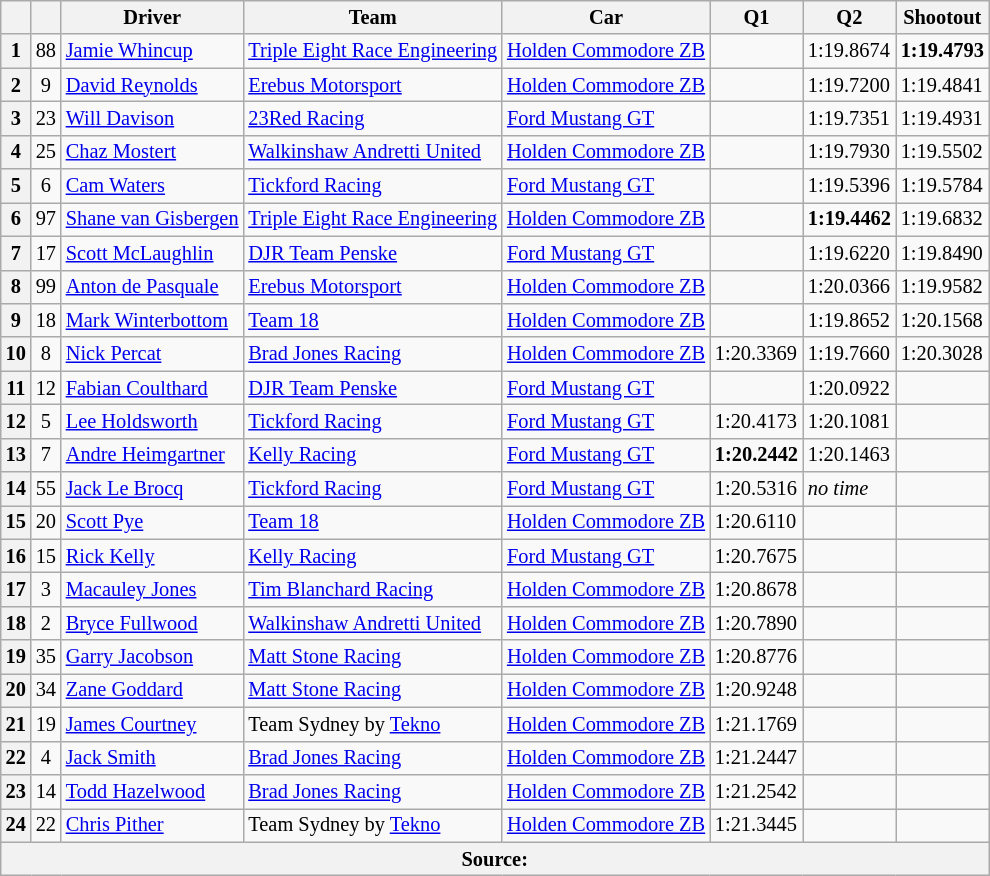<table class="wikitable" style="font-size: 85%">
<tr>
<th></th>
<th></th>
<th>Driver</th>
<th>Team</th>
<th>Car</th>
<th>Q1</th>
<th>Q2</th>
<th>Shootout</th>
</tr>
<tr>
<th>1</th>
<td align="center">88</td>
<td> <a href='#'>Jamie Whincup</a></td>
<td><a href='#'>Triple Eight Race Engineering</a></td>
<td><a href='#'>Holden Commodore ZB</a></td>
<td></td>
<td>1:19.8674</td>
<td><strong>1:19.4793</strong></td>
</tr>
<tr>
<th>2</th>
<td align="center">9</td>
<td> <a href='#'>David Reynolds</a></td>
<td><a href='#'>Erebus Motorsport</a></td>
<td><a href='#'>Holden Commodore ZB</a></td>
<td></td>
<td>1:19.7200</td>
<td>1:19.4841</td>
</tr>
<tr>
<th>3</th>
<td align="center">23</td>
<td> <a href='#'>Will Davison</a></td>
<td><a href='#'>23Red Racing</a></td>
<td><a href='#'>Ford Mustang GT</a></td>
<td></td>
<td>1:19.7351</td>
<td>1:19.4931</td>
</tr>
<tr>
<th>4</th>
<td align="center">25</td>
<td> <a href='#'>Chaz Mostert</a></td>
<td><a href='#'>Walkinshaw Andretti United</a></td>
<td><a href='#'>Holden Commodore ZB</a></td>
<td></td>
<td>1:19.7930</td>
<td>1:19.5502</td>
</tr>
<tr>
<th>5</th>
<td align="center">6</td>
<td> <a href='#'>Cam Waters</a></td>
<td><a href='#'>Tickford Racing</a></td>
<td><a href='#'>Ford Mustang GT</a></td>
<td></td>
<td>1:19.5396</td>
<td>1:19.5784</td>
</tr>
<tr>
<th>6</th>
<td align="center">97</td>
<td> <a href='#'>Shane van Gisbergen</a></td>
<td><a href='#'>Triple Eight Race Engineering</a></td>
<td><a href='#'>Holden Commodore ZB</a></td>
<td></td>
<td><strong>1:19.4462</strong></td>
<td>1:19.6832</td>
</tr>
<tr>
<th>7</th>
<td align="center">17</td>
<td> <a href='#'>Scott McLaughlin</a></td>
<td><a href='#'>DJR Team Penske</a></td>
<td><a href='#'>Ford Mustang GT</a></td>
<td></td>
<td>1:19.6220</td>
<td>1:19.8490</td>
</tr>
<tr>
<th>8</th>
<td align="center">99</td>
<td> <a href='#'>Anton de Pasquale</a></td>
<td><a href='#'>Erebus Motorsport</a></td>
<td><a href='#'>Holden Commodore ZB</a></td>
<td></td>
<td>1:20.0366</td>
<td>1:19.9582</td>
</tr>
<tr>
<th>9</th>
<td align="center">18</td>
<td> <a href='#'>Mark Winterbottom</a></td>
<td><a href='#'>Team 18</a></td>
<td><a href='#'>Holden Commodore ZB</a></td>
<td></td>
<td>1:19.8652</td>
<td>1:20.1568</td>
</tr>
<tr>
<th>10</th>
<td align="center">8</td>
<td> <a href='#'>Nick Percat</a></td>
<td><a href='#'>Brad Jones Racing</a></td>
<td><a href='#'>Holden Commodore ZB</a></td>
<td>1:20.3369</td>
<td>1:19.7660</td>
<td>1:20.3028</td>
</tr>
<tr>
<th>11</th>
<td align="center">12</td>
<td> <a href='#'>Fabian Coulthard</a></td>
<td><a href='#'>DJR Team Penske</a></td>
<td><a href='#'>Ford Mustang GT</a></td>
<td></td>
<td>1:20.0922</td>
<td></td>
</tr>
<tr>
<th>12</th>
<td align="center">5</td>
<td> <a href='#'>Lee Holdsworth</a></td>
<td><a href='#'>Tickford Racing</a></td>
<td><a href='#'>Ford Mustang GT</a></td>
<td>1:20.4173</td>
<td>1:20.1081</td>
<td></td>
</tr>
<tr>
<th>13</th>
<td align="center">7</td>
<td> <a href='#'>Andre Heimgartner</a></td>
<td><a href='#'>Kelly Racing</a></td>
<td><a href='#'>Ford Mustang GT</a></td>
<td><strong>1:20.2442</strong></td>
<td>1:20.1463</td>
<td></td>
</tr>
<tr>
<th>14</th>
<td align="center">55</td>
<td> <a href='#'>Jack Le Brocq</a></td>
<td><a href='#'>Tickford Racing</a></td>
<td><a href='#'>Ford Mustang GT</a></td>
<td>1:20.5316</td>
<td><em>no time</em></td>
<td></td>
</tr>
<tr>
<th>15</th>
<td align="center">20</td>
<td> <a href='#'>Scott Pye</a></td>
<td><a href='#'>Team 18</a></td>
<td><a href='#'>Holden Commodore ZB</a></td>
<td>1:20.6110</td>
<td></td>
<td></td>
</tr>
<tr>
<th>16</th>
<td align="center">15</td>
<td> <a href='#'>Rick Kelly</a></td>
<td><a href='#'>Kelly Racing</a></td>
<td><a href='#'>Ford Mustang GT</a></td>
<td>1:20.7675</td>
<td></td>
<td></td>
</tr>
<tr>
<th>17</th>
<td align="center">3</td>
<td> <a href='#'>Macauley Jones</a></td>
<td><a href='#'>Tim Blanchard Racing</a></td>
<td><a href='#'>Holden Commodore ZB</a></td>
<td>1:20.8678</td>
<td></td>
<td></td>
</tr>
<tr>
<th>18</th>
<td align="center">2</td>
<td> <a href='#'>Bryce Fullwood</a></td>
<td><a href='#'>Walkinshaw Andretti United</a></td>
<td><a href='#'>Holden Commodore ZB</a></td>
<td>1:20.7890</td>
<td></td>
<td></td>
</tr>
<tr>
<th>19</th>
<td align="center">35</td>
<td> <a href='#'>Garry Jacobson</a></td>
<td><a href='#'>Matt Stone Racing</a></td>
<td><a href='#'>Holden Commodore ZB</a></td>
<td>1:20.8776</td>
<td></td>
<td></td>
</tr>
<tr>
<th>20</th>
<td align="center">34</td>
<td> <a href='#'>Zane Goddard</a></td>
<td><a href='#'>Matt Stone Racing</a></td>
<td><a href='#'>Holden Commodore ZB</a></td>
<td>1:20.9248</td>
<td></td>
<td></td>
</tr>
<tr>
<th>21</th>
<td align="center">19</td>
<td> <a href='#'>James Courtney</a></td>
<td>Team Sydney by <a href='#'>Tekno</a></td>
<td><a href='#'>Holden Commodore ZB</a></td>
<td>1:21.1769</td>
<td></td>
<td></td>
</tr>
<tr>
<th>22</th>
<td align="center">4</td>
<td> <a href='#'>Jack Smith</a></td>
<td><a href='#'>Brad Jones Racing</a></td>
<td><a href='#'>Holden Commodore ZB</a></td>
<td>1:21.2447</td>
<td></td>
<td></td>
</tr>
<tr>
<th>23</th>
<td align="center">14</td>
<td> <a href='#'>Todd Hazelwood</a></td>
<td><a href='#'>Brad Jones Racing</a></td>
<td><a href='#'>Holden Commodore ZB</a></td>
<td>1:21.2542</td>
<td></td>
<td></td>
</tr>
<tr>
<th>24</th>
<td align="center">22</td>
<td> <a href='#'>Chris Pither</a></td>
<td>Team Sydney by <a href='#'>Tekno</a></td>
<td><a href='#'>Holden Commodore ZB</a></td>
<td>1:21.3445</td>
<td></td>
<td></td>
</tr>
<tr>
<th colspan=8>Source:</th>
</tr>
</table>
